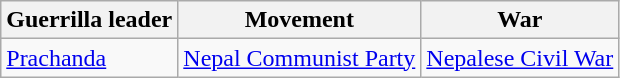<table class="wikitable">
<tr>
<th>Guerrilla leader</th>
<th>Movement</th>
<th>War</th>
</tr>
<tr>
<td><a href='#'>Prachanda</a></td>
<td><a href='#'>Nepal Communist Party</a></td>
<td><a href='#'>Nepalese Civil War</a></td>
</tr>
</table>
